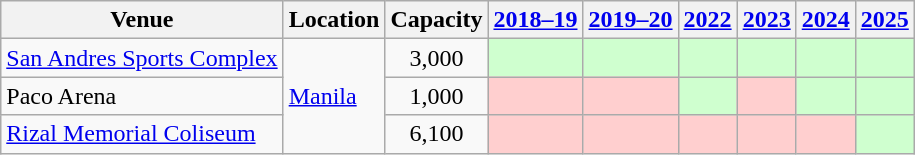<table class="wikitable sortable" style="text-align:center">
<tr>
<th>Venue</th>
<th>Location</th>
<th>Capacity</th>
<th><a href='#'>2018–19</a></th>
<th><a href='#'>2019–20</a></th>
<th><a href='#'>2022</a></th>
<th><a href='#'>2023</a></th>
<th><a href='#'>2024</a></th>
<th><a href='#'>2025</a></th>
</tr>
<tr>
<td align=left><a href='#'>San Andres Sports Complex</a></td>
<td align=left rowspan=3><a href='#'>Manila</a></td>
<td align=center>3,000</td>
<td bgcolor="CFFFCF"></td>
<td bgcolor="CFFFCF"></td>
<td bgcolor="CFFFCF"></td>
<td bgcolor="CFFFCF"></td>
<td bgcolor="CFFFCF"></td>
<td bgcolor="CFFFCF"></td>
</tr>
<tr>
<td align=left>Paco Arena</td>
<td align=center>1,000</td>
<td bgcolor="FFCFCF"></td>
<td bgcolor="FFCFCF"></td>
<td bgcolor="CFFFCF"></td>
<td bgcolor="FFCFCF"></td>
<td bgcolor="CFFFCF"></td>
<td bgcolor="CFFFCF"></td>
</tr>
<tr>
<td align=left><a href='#'>Rizal Memorial Coliseum</a></td>
<td align=center>6,100</td>
<td bgcolor="FFCFCF"></td>
<td bgcolor="FFCFCF"></td>
<td bgcolor="FFCFCF"></td>
<td bgcolor="FFCFCF"></td>
<td bgcolor="FFCFCF"></td>
<td bgcolor="CFFFCF"></td>
</tr>
</table>
